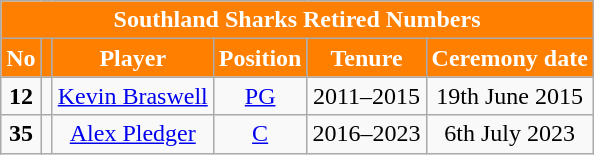<table class="wikitable" style="text-align:center">
<tr>
<th colspan=6 style="background-color:#FF7F00; color:white;"><strong>Southland Sharks Retired Numbers</strong></th>
</tr>
<tr>
<th style="background-color:#FF7F00; color:white;"><strong>No</strong></th>
<th style="background-color:#FF7F00; color:white;"></th>
<th style="background-color:#FF7F00; color:white;"><strong>Player</strong></th>
<th style="background-color:#FF7F00; color:white;"><strong>Position</strong></th>
<th style="background-color:#FF7F00; color:white;"><strong>Tenure</strong></th>
<th style="background-color:#FF7F00; color:white;"><strong>Ceremony date</strong></th>
</tr>
<tr>
<td><strong>12</strong></td>
<td></td>
<td><a href='#'>Kevin Braswell</a></td>
<td><a href='#'>PG</a></td>
<td>2011–2015</td>
<td>19th June 2015</td>
</tr>
<tr>
<td><strong>35</strong></td>
<td></td>
<td><a href='#'>Alex Pledger</a></td>
<td><a href='#'>C</a></td>
<td>2016–2023</td>
<td>6th July 2023</td>
</tr>
</table>
